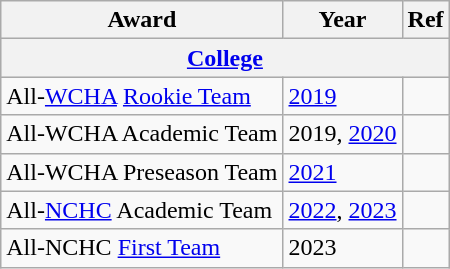<table class="wikitable">
<tr>
<th>Award</th>
<th>Year</th>
<th>Ref</th>
</tr>
<tr ALIGN="center" bgcolor="#e0e0e0">
<th colspan="3"><a href='#'>College</a></th>
</tr>
<tr>
<td>All-<a href='#'>WCHA</a> <a href='#'>Rookie Team</a></td>
<td><a href='#'>2019</a></td>
<td></td>
</tr>
<tr>
<td>All-WCHA Academic Team</td>
<td>2019, <a href='#'>2020</a></td>
<td></td>
</tr>
<tr>
<td>All-WCHA Preseason Team</td>
<td><a href='#'>2021</a></td>
<td></td>
</tr>
<tr>
<td>All-<a href='#'>NCHC</a> Academic Team</td>
<td><a href='#'>2022</a>, <a href='#'>2023</a></td>
<td></td>
</tr>
<tr>
<td>All-NCHC <a href='#'>First Team</a></td>
<td>2023</td>
<td></td>
</tr>
</table>
